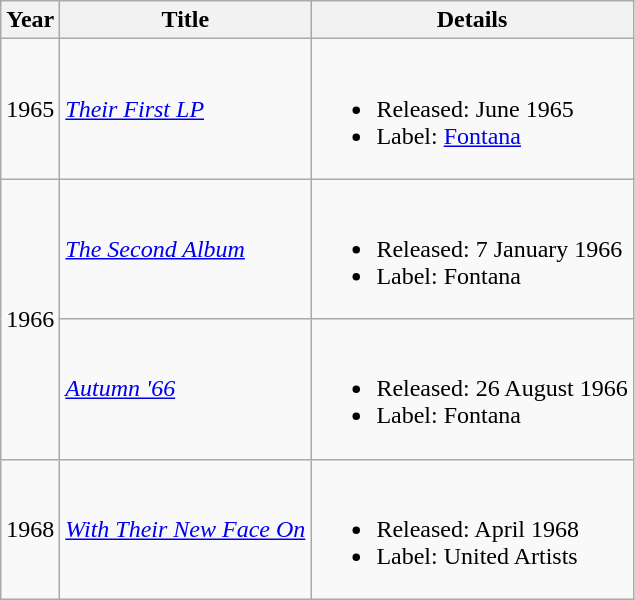<table class="wikitable">
<tr>
<th>Year</th>
<th>Title</th>
<th>Details</th>
</tr>
<tr>
<td>1965</td>
<td><em><a href='#'>Their First LP</a></em></td>
<td><br><ul><li>Released: June 1965</li><li>Label: <a href='#'>Fontana</a></li></ul></td>
</tr>
<tr>
<td rowspan="2">1966</td>
<td><em><a href='#'>The Second Album</a></em></td>
<td><br><ul><li>Released: 7 January 1966</li><li>Label: Fontana</li></ul></td>
</tr>
<tr>
<td><em><a href='#'>Autumn '66</a></em></td>
<td><br><ul><li>Released: 26 August 1966</li><li>Label: Fontana</li></ul></td>
</tr>
<tr>
<td>1968</td>
<td><em><a href='#'>With Their New Face On</a></em></td>
<td><br><ul><li>Released: April 1968</li><li>Label: United Artists</li></ul></td>
</tr>
</table>
